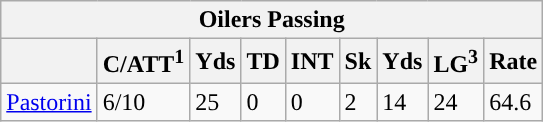<table class="wikitable">
<tr>
<th colspan="9">Oilers Passing</th>
</tr>
<tr>
<th></th>
<th>C/ATT<sup>1</sup></th>
<th>Yds</th>
<th>TD</th>
<th>INT</th>
<th>Sk</th>
<th>Yds</th>
<th>LG<sup>3</sup></th>
<th>Rate</th>
</tr>
<tr>
<td><a href='#'>Pastorini</a></td>
<td>6/10</td>
<td>25</td>
<td>0</td>
<td>0</td>
<td>2</td>
<td>14</td>
<td>24</td>
<td>64.6</td>
</tr>
</table>
